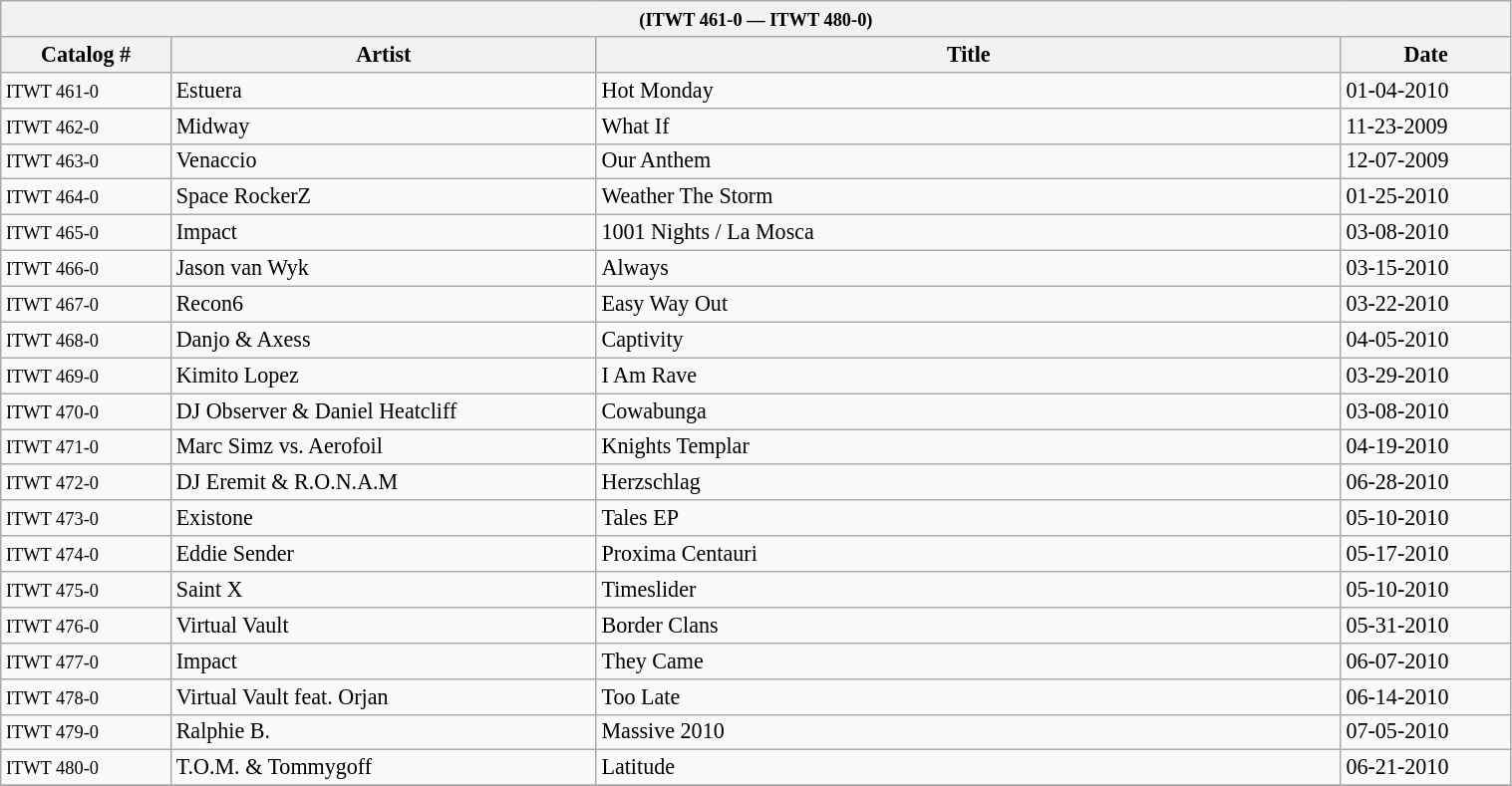<table width="80%" class="wikitable collapsible collapsed" style="font-size:92%;position:relative;">
<tr>
<th colspan="5"><small>(ITWT 461-0 — ITWT 480-0)</small></th>
</tr>
<tr>
<th width="8%">Catalog #</th>
<th width="20%">Artist</th>
<th width="35%">Title</th>
<th width="8%">Date</th>
</tr>
<tr>
<td><small>ITWT 461-0</small></td>
<td>Estuera</td>
<td>Hot Monday</td>
<td>01-04-2010</td>
</tr>
<tr>
<td><small>ITWT 462-0</small></td>
<td>Midway</td>
<td>What If</td>
<td>11-23-2009</td>
</tr>
<tr>
<td><small>ITWT 463-0</small></td>
<td>Venaccio</td>
<td>Our Anthem</td>
<td>12-07-2009</td>
</tr>
<tr>
<td><small>ITWT 464-0</small></td>
<td>Space RockerZ</td>
<td>Weather The Storm</td>
<td>01-25-2010</td>
</tr>
<tr>
<td><small>ITWT 465-0</small></td>
<td>Impact</td>
<td>1001 Nights / La Mosca</td>
<td>03-08-2010</td>
</tr>
<tr>
<td><small>ITWT 466-0</small></td>
<td>Jason van Wyk</td>
<td>Always</td>
<td>03-15-2010</td>
</tr>
<tr>
<td><small>ITWT 467-0</small></td>
<td>Recon6</td>
<td>Easy Way Out</td>
<td>03-22-2010</td>
</tr>
<tr>
<td><small>ITWT 468-0</small></td>
<td>Danjo & Axess</td>
<td>Captivity</td>
<td>04-05-2010</td>
</tr>
<tr>
<td><small>ITWT 469-0</small></td>
<td>Kimito Lopez</td>
<td>I Am Rave</td>
<td>03-29-2010</td>
</tr>
<tr>
<td><small>ITWT 470-0</small></td>
<td>DJ Observer & Daniel Heatcliff</td>
<td>Cowabunga</td>
<td>03-08-2010</td>
</tr>
<tr>
<td><small>ITWT 471-0</small></td>
<td>Marc Simz vs. Aerofoil</td>
<td>Knights Templar</td>
<td>04-19-2010</td>
</tr>
<tr>
<td><small>ITWT 472-0</small></td>
<td>DJ Eremit & R.O.N.A.M</td>
<td>Herzschlag</td>
<td>06-28-2010</td>
</tr>
<tr>
<td><small>ITWT 473-0</small></td>
<td>Existone</td>
<td>Tales EP</td>
<td>05-10-2010</td>
</tr>
<tr>
<td><small>ITWT 474-0</small></td>
<td>Eddie Sender</td>
<td>Proxima Centauri</td>
<td>05-17-2010</td>
</tr>
<tr>
<td><small>ITWT 475-0</small></td>
<td>Saint X</td>
<td>Timeslider</td>
<td>05-10-2010</td>
</tr>
<tr>
<td><small>ITWT 476-0</small></td>
<td>Virtual Vault</td>
<td>Border Clans</td>
<td>05-31-2010</td>
</tr>
<tr>
<td><small>ITWT 477-0</small></td>
<td>Impact</td>
<td>They Came</td>
<td>06-07-2010</td>
</tr>
<tr>
<td><small>ITWT 478-0</small></td>
<td>Virtual Vault feat. Orjan</td>
<td>Too Late</td>
<td>06-14-2010</td>
</tr>
<tr>
<td><small>ITWT 479-0</small></td>
<td>Ralphie B.</td>
<td>Massive 2010</td>
<td>07-05-2010</td>
</tr>
<tr>
<td><small>ITWT 480-0</small></td>
<td>T.O.M. & Tommygoff</td>
<td>Latitude</td>
<td>06-21-2010</td>
</tr>
<tr>
</tr>
</table>
